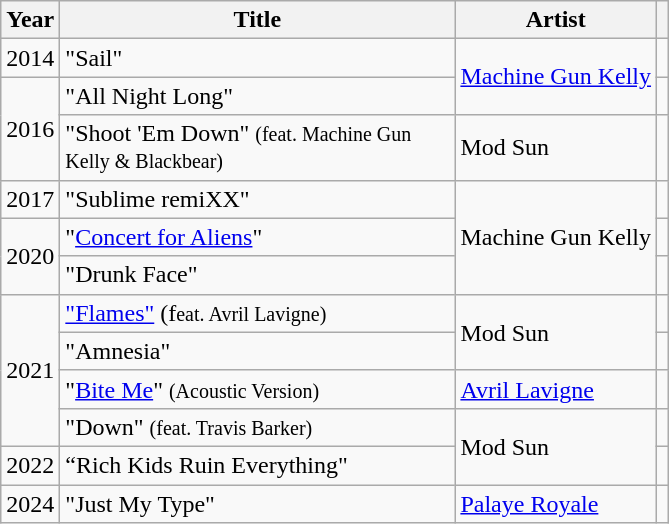<table class="wikitable sortable plainrowheaders">
<tr>
<th scope="col">Year</th>
<th scope="col" style="width:16em;">Title</th>
<th scope="col">Artist</th>
<th></th>
</tr>
<tr>
<td rowspan="1">2014</td>
<td>"Sail"</td>
<td rowspan="2"><a href='#'>Machine Gun Kelly</a></td>
<td></td>
</tr>
<tr>
<td rowspan="2">2016</td>
<td>"All Night Long"</td>
<td></td>
</tr>
<tr>
<td>"Shoot 'Em Down" <small>(feat. Machine Gun Kelly & Blackbear)</small></td>
<td>Mod Sun</td>
<td></td>
</tr>
<tr>
<td>2017</td>
<td>"Sublime remiXX"</td>
<td rowspan="3">Machine Gun Kelly</td>
<td></td>
</tr>
<tr>
<td rowspan="2">2020</td>
<td>"<a href='#'>Concert for Aliens</a>"</td>
<td></td>
</tr>
<tr>
<td>"Drunk Face"</td>
<td></td>
</tr>
<tr>
<td rowspan="4">2021</td>
<td><a href='#'>"Flames"</a> (f<small>eat. Avril Lavigne)</small></td>
<td rowspan="2">Mod Sun</td>
<td></td>
</tr>
<tr>
<td>"Amnesia"</td>
<td></td>
</tr>
<tr>
<td>"<a href='#'>Bite Me</a>" <small>(Acoustic Version)</small></td>
<td><a href='#'>Avril Lavigne</a></td>
<td></td>
</tr>
<tr>
<td>"Down" <small>(feat. Travis Barker)</small></td>
<td rowspan="2">Mod Sun</td>
<td></td>
</tr>
<tr>
<td>2022</td>
<td>“Rich Kids Ruin Everything"</td>
<td></td>
</tr>
<tr>
<td>2024</td>
<td>"Just My Type"</td>
<td><a href='#'>Palaye Royale</a></td>
<td></td>
</tr>
</table>
